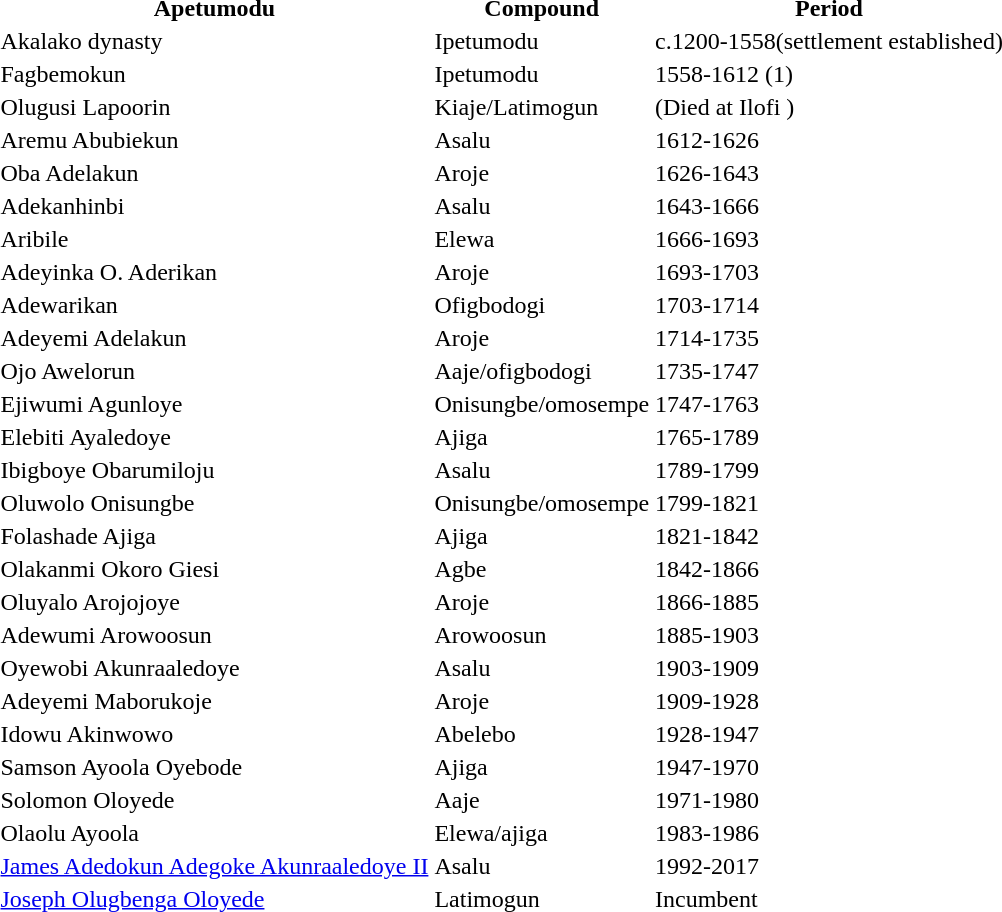<table Class=`'wikitable>
<tr>
<th>Apetumodu</th>
<th>Compound</th>
<th>Period</th>
</tr>
<tr>
<td>Akalako dynasty</td>
<td>Ipetumodu</td>
<td>c.1200-1558(settlement established)</td>
</tr>
<tr>
<td>Fagbemokun</td>
<td>Ipetumodu</td>
<td>1558-1612 (1)</td>
</tr>
<tr>
<td>Olugusi Lapoorin</td>
<td>Kiaje/Latimogun</td>
<td>(Died at Ilofi )</td>
</tr>
<tr>
<td>Aremu Abubiekun</td>
<td>Asalu</td>
<td>1612-1626</td>
</tr>
<tr>
<td>Oba Adelakun</td>
<td>Aroje</td>
<td>1626-1643</td>
</tr>
<tr>
<td>Adekanhinbi</td>
<td>Asalu</td>
<td>1643-1666</td>
</tr>
<tr>
<td>Aribile</td>
<td>Elewa</td>
<td>1666-1693</td>
</tr>
<tr>
<td>Adeyinka O. Aderikan</td>
<td>Aroje</td>
<td>1693-1703</td>
</tr>
<tr>
<td>Adewarikan</td>
<td>Ofigbodogi</td>
<td>1703-1714</td>
</tr>
<tr>
<td>Adeyemi Adelakun</td>
<td>Aroje</td>
<td>1714-1735</td>
</tr>
<tr>
<td>Ojo Awelorun</td>
<td>Aaje/ofigbodogi</td>
<td>1735-1747</td>
</tr>
<tr>
<td>Ejiwumi Agunloye</td>
<td>Onisungbe/omosempe</td>
<td>1747-1763</td>
</tr>
<tr>
<td>Elebiti Ayaledoye</td>
<td>Ajiga</td>
<td>1765-1789</td>
</tr>
<tr>
<td>Ibigboye Obarumiloju</td>
<td>Asalu</td>
<td>1789-1799</td>
</tr>
<tr>
<td>Oluwolo Onisungbe</td>
<td>Onisungbe/omosempe</td>
<td>1799-1821</td>
</tr>
<tr>
<td>Folashade Ajiga</td>
<td>Ajiga</td>
<td>1821-1842</td>
</tr>
<tr>
<td>Olakanmi Okoro Giesi</td>
<td>Agbe</td>
<td>1842-1866</td>
</tr>
<tr>
<td>Oluyalo Arojojoye</td>
<td>Aroje</td>
<td>1866-1885</td>
</tr>
<tr>
<td>Adewumi Arowoosun</td>
<td>Arowoosun</td>
<td>1885-1903</td>
</tr>
<tr>
<td>Oyewobi Akunraaledoye</td>
<td>Asalu</td>
<td>1903-1909</td>
</tr>
<tr>
<td>Adeyemi Maborukoje</td>
<td>Aroje</td>
<td>1909-1928</td>
</tr>
<tr>
<td>Idowu Akinwowo</td>
<td>Abelebo</td>
<td>1928-1947</td>
</tr>
<tr>
<td>Samson Ayoola Oyebode</td>
<td>Ajiga</td>
<td>1947-1970</td>
</tr>
<tr>
<td>Solomon Oloyede</td>
<td>Aaje</td>
<td>1971-1980</td>
</tr>
<tr>
<td>Olaolu Ayoola</td>
<td>Elewa/ajiga</td>
<td>1983-1986</td>
</tr>
<tr>
<td><a href='#'>James Adedokun Adegoke Akunraaledoye II</a></td>
<td>Asalu</td>
<td>1992-2017</td>
</tr>
<tr>
<td><a href='#'>Joseph Olugbenga Oloyede</a></td>
<td>Latimogun</td>
<td>Incumbent</td>
</tr>
<tr>
<td></td>
</tr>
</table>
